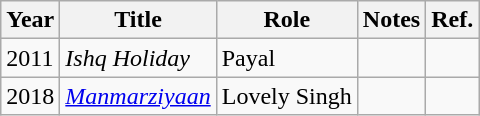<table class="wikitable sortable">
<tr>
<th>Year</th>
<th>Title</th>
<th>Role</th>
<th>Notes</th>
<th>Ref.</th>
</tr>
<tr>
<td>2011</td>
<td><em>Ishq Holiday</em></td>
<td>Payal</td>
<td></td>
<td></td>
</tr>
<tr>
<td>2018</td>
<td><em><a href='#'>Manmarziyaan</a></em></td>
<td>Lovely Singh</td>
<td></td>
<td></td>
</tr>
</table>
